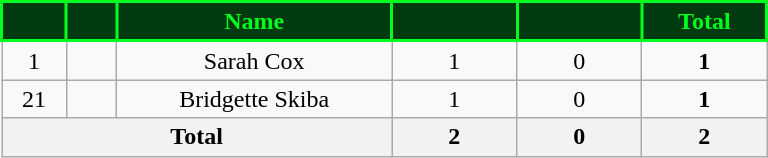<table class="wikitable sortable" style="text-align:center;">
<tr>
<th style="background:#003a0e; color:#00FE1E; border:2px solid #00FE1E; width:35px;" scope="col"></th>
<th style="background:#003a0e; color:#00FE1E; border:2px solid #00FE1E; width:25px;" scope="col"></th>
<th style="background:#003a0e; color:#00FE1E; border:2px solid #00FE1E; width:175px;" scope="col">Name</th>
<th style="background:#003a0e; color:#00FE1E; border:2px solid #00FE1E; width:75px;" scope="col"></th>
<th style="background:#003a0e; color:#00FE1E; border:2px solid #00FE1E; width:75px;" scope="col"></th>
<th style="background:#003a0e; color:#00FE1E; border:2px solid #00FE1E; width:75px;" scope="col">Total</th>
</tr>
<tr>
<td>1</td>
<td></td>
<td>Sarah Cox</td>
<td>1</td>
<td>0</td>
<td><strong>1</strong></td>
</tr>
<tr>
<td>21</td>
<td></td>
<td>Bridgette Skiba</td>
<td>1</td>
<td>0</td>
<td><strong>1</strong></td>
</tr>
<tr>
<th colspan="3">Total</th>
<th>2</th>
<th>0</th>
<th>2</th>
</tr>
</table>
